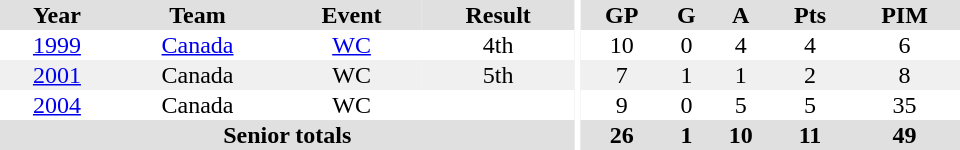<table border="0" cellpadding="1" cellspacing="0" ID="Table3" style="text-align:center; width:40em">
<tr ALIGN="center" bgcolor="#e0e0e0">
<th>Year</th>
<th>Team</th>
<th>Event</th>
<th>Result</th>
<th rowspan="99" bgcolor="#ffffff"></th>
<th>GP</th>
<th>G</th>
<th>A</th>
<th>Pts</th>
<th>PIM</th>
</tr>
<tr>
<td><a href='#'>1999</a></td>
<td><a href='#'>Canada</a></td>
<td><a href='#'>WC</a></td>
<td>4th</td>
<td>10</td>
<td>0</td>
<td>4</td>
<td>4</td>
<td>6</td>
</tr>
<tr bgcolor="#f0f0f0">
<td><a href='#'>2001</a></td>
<td>Canada</td>
<td>WC</td>
<td>5th</td>
<td>7</td>
<td>1</td>
<td>1</td>
<td>2</td>
<td>8</td>
</tr>
<tr>
<td><a href='#'>2004</a></td>
<td>Canada</td>
<td>WC</td>
<td></td>
<td>9</td>
<td>0</td>
<td>5</td>
<td>5</td>
<td>35</td>
</tr>
<tr bgcolor="#e0e0e0">
<th colspan=4>Senior totals</th>
<th>26</th>
<th>1</th>
<th>10</th>
<th>11</th>
<th>49</th>
</tr>
</table>
